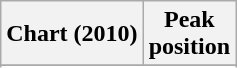<table class="wikitable sortable plainrowheaders" style="text-align:center;">
<tr>
<th scope="col">Chart (2010)</th>
<th scope="col">Peak<br>position</th>
</tr>
<tr>
</tr>
<tr>
</tr>
<tr>
</tr>
<tr>
</tr>
<tr>
</tr>
<tr>
</tr>
</table>
